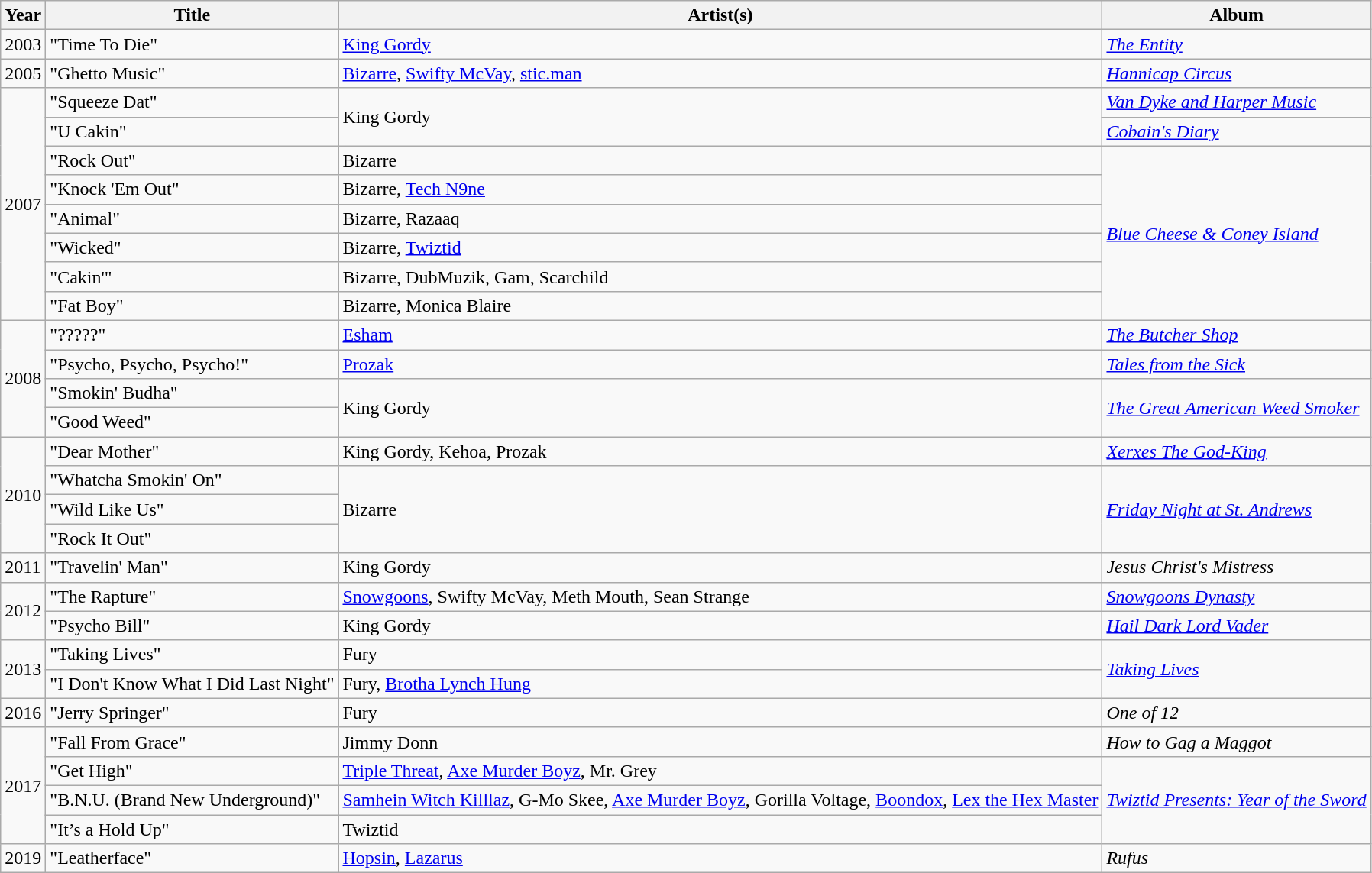<table class="wikitable">
<tr>
<th>Year</th>
<th>Title</th>
<th>Artist(s)</th>
<th>Album</th>
</tr>
<tr>
<td>2003</td>
<td>"Time To Die"</td>
<td><a href='#'>King Gordy</a></td>
<td><em><a href='#'>The Entity</a></em></td>
</tr>
<tr>
<td>2005</td>
<td>"Ghetto Music"</td>
<td><a href='#'>Bizarre</a>, <a href='#'>Swifty McVay</a>, <a href='#'>stic.man</a></td>
<td><em><a href='#'>Hannicap Circus</a></em></td>
</tr>
<tr>
<td rowspan="8">2007</td>
<td>"Squeeze Dat"</td>
<td rowspan="2">King Gordy</td>
<td><em><a href='#'>Van Dyke and Harper Music</a></em></td>
</tr>
<tr>
<td>"U Cakin"</td>
<td><em><a href='#'>Cobain's Diary</a></em></td>
</tr>
<tr>
<td>"Rock Out"</td>
<td>Bizarre</td>
<td rowspan="6"><em><a href='#'>Blue Cheese & Coney Island</a></em></td>
</tr>
<tr>
<td>"Knock 'Em Out"</td>
<td>Bizarre, <a href='#'>Tech N9ne</a></td>
</tr>
<tr>
<td>"Animal"</td>
<td>Bizarre, Razaaq</td>
</tr>
<tr>
<td>"Wicked"</td>
<td>Bizarre, <a href='#'>Twiztid</a></td>
</tr>
<tr>
<td>"Cakin'"</td>
<td>Bizarre, DubMuzik, Gam, Scarchild</td>
</tr>
<tr>
<td>"Fat Boy"</td>
<td>Bizarre, Monica Blaire</td>
</tr>
<tr>
<td rowspan="4">2008</td>
<td>"?????"</td>
<td><a href='#'>Esham</a></td>
<td><em><a href='#'>The Butcher Shop</a></em></td>
</tr>
<tr>
<td>"Psycho, Psycho, Psycho!"</td>
<td><a href='#'>Prozak</a></td>
<td><em><a href='#'>Tales from the Sick</a></em></td>
</tr>
<tr>
<td>"Smokin' Budha"</td>
<td rowspan="2">King Gordy</td>
<td rowspan="2"><em><a href='#'>The Great American Weed Smoker</a></em></td>
</tr>
<tr>
<td>"Good Weed"</td>
</tr>
<tr>
<td rowspan="4">2010</td>
<td>"Dear Mother"</td>
<td>King Gordy, Kehoa, Prozak</td>
<td><em><a href='#'>Xerxes The God-King</a></em></td>
</tr>
<tr>
<td>"Whatcha Smokin' On"</td>
<td rowspan="3">Bizarre</td>
<td rowspan="3"><em><a href='#'>Friday Night at St. Andrews</a></em></td>
</tr>
<tr>
<td>"Wild Like Us"</td>
</tr>
<tr>
<td>"Rock It Out"</td>
</tr>
<tr>
<td>2011</td>
<td>"Travelin' Man"</td>
<td>King Gordy</td>
<td><em>Jesus Christ's Mistress</em></td>
</tr>
<tr>
<td rowspan="2">2012</td>
<td>"The Rapture"</td>
<td><a href='#'>Snowgoons</a>, Swifty McVay, Meth Mouth, Sean Strange</td>
<td><em><a href='#'>Snowgoons Dynasty</a></em></td>
</tr>
<tr>
<td>"Psycho Bill"</td>
<td>King Gordy</td>
<td><em><a href='#'>Hail Dark Lord Vader</a></em></td>
</tr>
<tr>
<td rowspan="2">2013</td>
<td>"Taking Lives"</td>
<td>Fury</td>
<td rowspan="2"><em><a href='#'>Taking Lives</a></em></td>
</tr>
<tr>
<td>"I Don't Know What I Did Last Night"</td>
<td>Fury, <a href='#'>Brotha Lynch Hung</a></td>
</tr>
<tr>
<td>2016</td>
<td>"Jerry Springer"</td>
<td>Fury</td>
<td><em>One of 12</em></td>
</tr>
<tr>
<td rowspan="4">2017</td>
<td>"Fall From Grace"</td>
<td>Jimmy Donn</td>
<td><em>How to Gag a Maggot</em></td>
</tr>
<tr>
<td>"Get High"</td>
<td><a href='#'>Triple Threat</a>, <a href='#'>Axe Murder Boyz</a>, Mr. Grey</td>
<td rowspan="3"><em><a href='#'>Twiztid Presents: Year of the Sword</a></em></td>
</tr>
<tr>
<td>"B.N.U. (Brand New Underground)"</td>
<td><a href='#'>Samhein Witch Killlaz</a>, G-Mo Skee, <a href='#'>Axe Murder Boyz</a>, Gorilla Voltage, <a href='#'>Boondox</a>, <a href='#'>Lex the Hex Master</a></td>
</tr>
<tr>
<td>"It’s a Hold Up"</td>
<td>Twiztid</td>
</tr>
<tr>
<td>2019</td>
<td>"Leatherface"</td>
<td><a href='#'>Hopsin</a>, <a href='#'>Lazarus</a></td>
<td><em>Rufus</em></td>
</tr>
</table>
